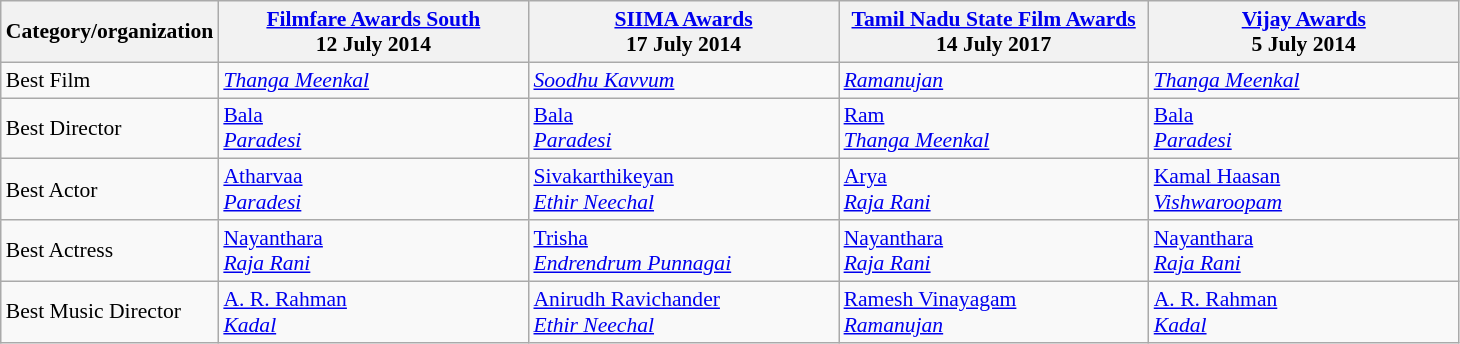<table class="wikitable" style="font-size: 90%;">
<tr>
<th rowspan="1" style="width:20px;">Category/organization</th>
<th rowspan="1" style="width:200px;"><a href='#'>Filmfare Awards South</a><br>12 July 2014</th>
<th rowspan="1" style="width:200px;"><a href='#'>SIIMA Awards</a><br>17 July 2014</th>
<th rowspan="1" style="width:200px;"><a href='#'>Tamil Nadu State Film Awards</a><br>14 July 2017</th>
<th rowspan="1" style="width:200px;"><a href='#'>Vijay Awards</a><br>5 July 2014</th>
</tr>
<tr>
<td>Best Film</td>
<td><em><a href='#'>Thanga Meenkal</a></em></td>
<td><em><a href='#'>Soodhu Kavvum</a></em></td>
<td><em><a href='#'>Ramanujan</a></em></td>
<td><em><a href='#'>Thanga Meenkal</a></em></td>
</tr>
<tr>
<td>Best Director</td>
<td><a href='#'>Bala</a><br><em><a href='#'>Paradesi</a></em></td>
<td><a href='#'>Bala</a><br><em><a href='#'>Paradesi</a></em></td>
<td><a href='#'>Ram</a><br><em><a href='#'>Thanga Meenkal</a></em></td>
<td><a href='#'>Bala</a><br><em><a href='#'>Paradesi</a></em></td>
</tr>
<tr>
<td>Best Actor</td>
<td><a href='#'>Atharvaa</a><br><em><a href='#'>Paradesi</a></em></td>
<td><a href='#'>Sivakarthikeyan</a><br><em><a href='#'>Ethir Neechal</a></em></td>
<td><a href='#'>Arya</a><br><em><a href='#'>Raja Rani</a></em></td>
<td><a href='#'>Kamal Haasan</a><br><em><a href='#'>Vishwaroopam</a></em></td>
</tr>
<tr>
<td>Best Actress</td>
<td><a href='#'>Nayanthara</a><br><em><a href='#'>Raja Rani</a></em></td>
<td><a href='#'>Trisha</a><br><em><a href='#'>Endrendrum Punnagai</a></em></td>
<td><a href='#'>Nayanthara</a><br><em><a href='#'>Raja Rani</a></em></td>
<td><a href='#'>Nayanthara</a><br><em><a href='#'>Raja Rani</a></em></td>
</tr>
<tr>
<td>Best Music Director</td>
<td><a href='#'>A. R. Rahman</a><br><em><a href='#'>Kadal</a></em></td>
<td><a href='#'>Anirudh Ravichander</a><br><em><a href='#'>Ethir Neechal</a></em></td>
<td><a href='#'>Ramesh Vinayagam</a><br><em><a href='#'>Ramanujan</a></em></td>
<td><a href='#'>A. R. Rahman</a><br><em><a href='#'>Kadal</a></em></td>
</tr>
</table>
